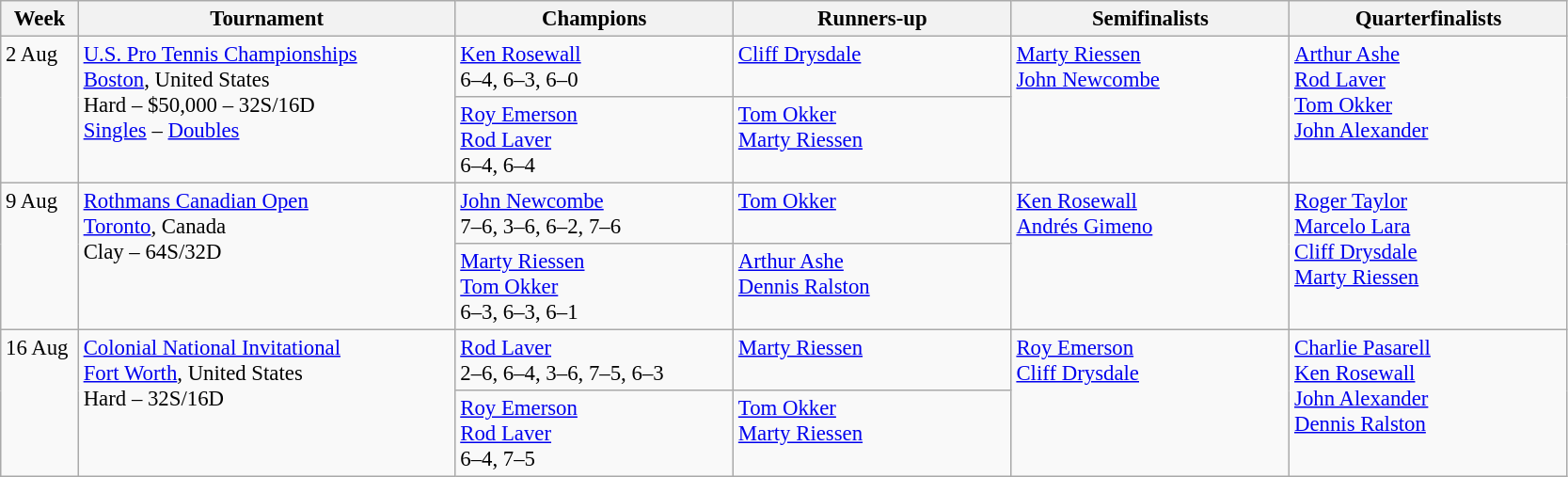<table class=wikitable style=font-size:95%>
<tr>
<th style="width:48px;">Week</th>
<th style="width:260px;">Tournament</th>
<th style="width:190px;">Champions</th>
<th style="width:190px;">Runners-up</th>
<th style="width:190px;">Semifinalists</th>
<th style="width:190px;">Quarterfinalists</th>
</tr>
<tr valign=top>
<td rowspan=2>2 Aug</td>
<td rowspan=2><a href='#'>U.S. Pro Tennis Championships</a><br> <a href='#'>Boston</a>, United States <br> 	Hard – $50,000 – 32S/16D <br> <a href='#'>Singles</a> – <a href='#'>Doubles</a></td>
<td> <a href='#'>Ken Rosewall</a><br>6–4, 6–3, 6–0</td>
<td> <a href='#'>Cliff Drysdale</a></td>
<td rowspan=2> <a href='#'>Marty Riessen</a><br> <a href='#'>John Newcombe</a></td>
<td rowspan=2> <a href='#'>Arthur Ashe</a><br> <a href='#'>Rod Laver</a><br> <a href='#'>Tom Okker</a><br> <a href='#'>John Alexander</a></td>
</tr>
<tr valign=top>
<td> <a href='#'>Roy Emerson</a><br> <a href='#'>Rod Laver</a><br>6–4, 6–4</td>
<td> <a href='#'>Tom Okker</a><br> <a href='#'>Marty Riessen</a></td>
</tr>
<tr valign=top>
<td rowspan=2>9 Aug</td>
<td rowspan=2><a href='#'>Rothmans Canadian Open</a><br><a href='#'>Toronto</a>, Canada <br>Clay – 64S/32D</td>
<td> <a href='#'>John Newcombe</a><br>7–6, 3–6, 6–2, 7–6</td>
<td> <a href='#'>Tom Okker</a></td>
<td rowspan=2> <a href='#'>Ken Rosewall</a><br> <a href='#'>Andrés Gimeno</a></td>
<td rowspan=2> <a href='#'>Roger Taylor</a><br> <a href='#'>Marcelo Lara</a><br> <a href='#'>Cliff Drysdale</a><br> <a href='#'>Marty Riessen</a></td>
</tr>
<tr valign=top>
<td> <a href='#'>Marty Riessen</a><br> <a href='#'>Tom Okker</a><br>6–3, 6–3, 6–1</td>
<td> <a href='#'>Arthur Ashe</a><br> <a href='#'>Dennis Ralston</a></td>
</tr>
<tr valign=top>
<td rowspan=2>16 Aug</td>
<td rowspan=2><a href='#'>Colonial National Invitational</a><br> <a href='#'>Fort Worth</a>, United States<br>Hard – 32S/16D</td>
<td> <a href='#'>Rod Laver</a><br>2–6, 6–4, 3–6, 7–5, 6–3</td>
<td> <a href='#'>Marty Riessen</a></td>
<td rowspan=2> <a href='#'>Roy Emerson</a><br> <a href='#'>Cliff Drysdale</a></td>
<td rowspan=2> <a href='#'>Charlie Pasarell</a><br> <a href='#'>Ken Rosewall</a><br> <a href='#'>John Alexander</a><br> <a href='#'>Dennis Ralston</a></td>
</tr>
<tr valign=top>
<td> <a href='#'>Roy Emerson</a><br> <a href='#'>Rod Laver</a><br>6–4, 7–5</td>
<td> <a href='#'>Tom Okker</a><br> <a href='#'>Marty Riessen</a></td>
</tr>
</table>
